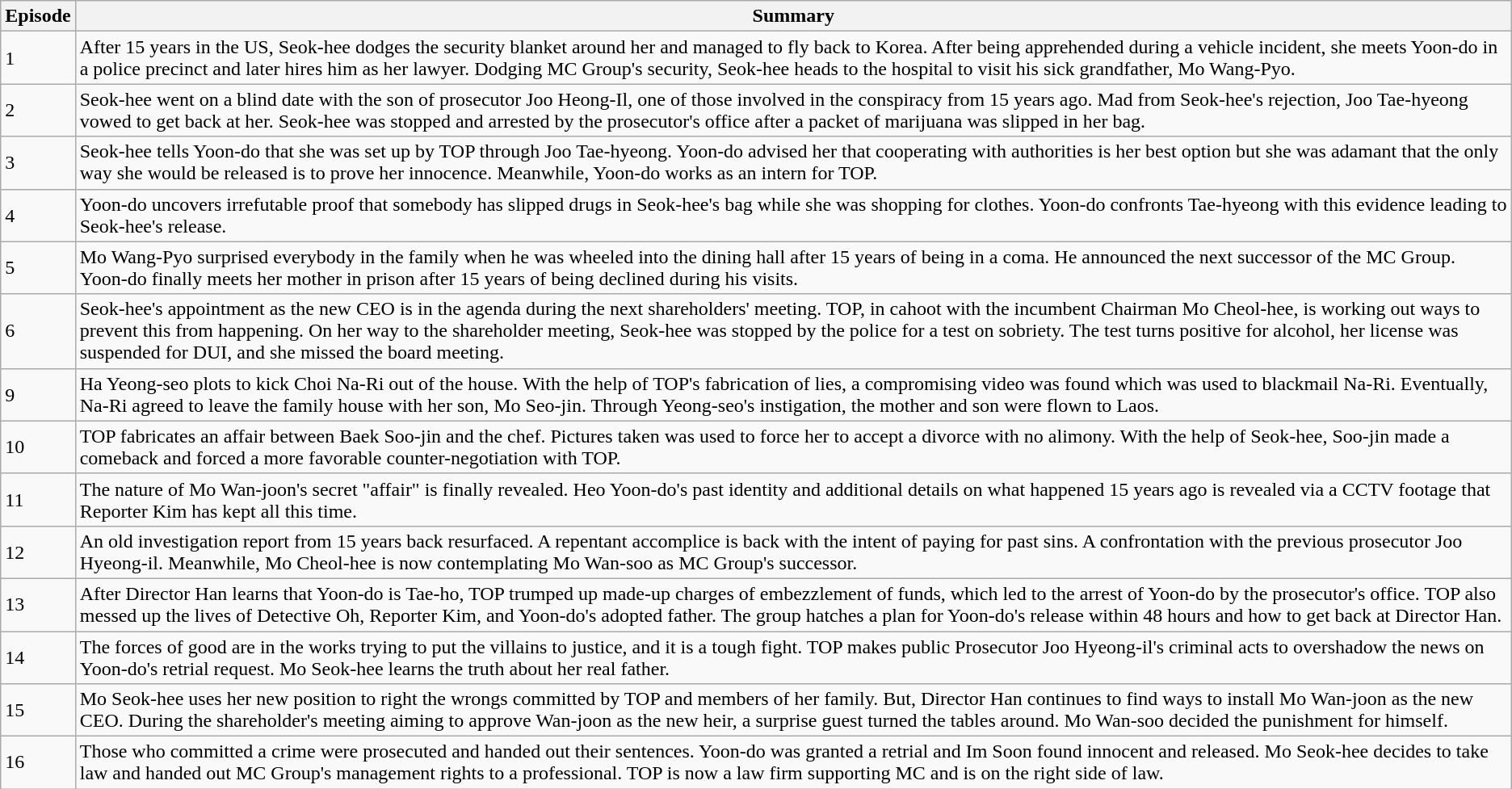<table class="wikitable">
<tr>
<th>Episode</th>
<th>Summary</th>
</tr>
<tr>
<td>1</td>
<td>After 15 years in the US, Seok-hee dodges the security blanket around her and managed to fly back to Korea. After being apprehended during a vehicle incident, she meets Yoon-do in a police precinct and later hires him as her lawyer. Dodging MC Group's security, Seok-hee heads to the hospital to visit his sick grandfather, Mo Wang-Pyo.</td>
</tr>
<tr>
<td>2</td>
<td>Seok-hee went on a blind date with the son of prosecutor Joo Heong-Il, one of those involved in the conspiracy from 15 years ago. Mad from Seok-hee's rejection, Joo Tae-hyeong vowed to get back at her. Seok-hee was stopped and arrested by the prosecutor's office after a packet of marijuana was slipped in her bag.</td>
</tr>
<tr>
<td>3</td>
<td>Seok-hee tells Yoon-do that she was set up by TOP through Joo Tae-hyeong. Yoon-do advised her that cooperating with authorities is her best option but she was adamant that the only way she would be released is to prove her innocence. Meanwhile, Yoon-do works as an intern for TOP.</td>
</tr>
<tr>
<td>4</td>
<td>Yoon-do uncovers irrefutable proof that somebody has slipped drugs in Seok-hee's bag while she was shopping for clothes. Yoon-do confronts Tae-hyeong with this evidence leading to Seok-hee's release.</td>
</tr>
<tr>
<td>5</td>
<td>Mo Wang-Pyo surprised everybody in the family when he was wheeled into the dining hall after 15 years of being in a coma. He announced the next successor of the MC Group. Yoon-do finally meets her mother in prison after 15 years of being declined during his visits.</td>
</tr>
<tr>
<td>6</td>
<td>Seok-hee's appointment as the new CEO is in the agenda during the next shareholders' meeting. TOP, in cahoot with the incumbent Chairman Mo Cheol-hee, is working out ways to prevent this from happening. On her way to the shareholder meeting, Seok-hee was stopped by the police for a test on sobriety. The test turns positive for alcohol, her license was suspended for DUI, and she missed the board meeting.</td>
</tr>
<tr>
<td>9</td>
<td>Ha Yeong-seo plots to kick Choi Na-Ri out of the house. With the help of TOP's fabrication of lies, a compromising video was found which was used to blackmail Na-Ri. Eventually, Na-Ri agreed to leave the family house with her son, Mo Seo-jin. Through Yeong-seo's instigation, the mother and son were flown to Laos.</td>
</tr>
<tr>
<td>10</td>
<td>TOP fabricates an affair between Baek Soo-jin and the chef. Pictures taken was used to force her to accept a divorce with no alimony. With the help of Seok-hee, Soo-jin made a comeback and forced a more favorable counter-negotiation with TOP.</td>
</tr>
<tr>
<td>11</td>
<td>The nature of Mo Wan-joon's secret "affair" is finally revealed. Heo Yoon-do's past identity and additional details on what happened 15 years ago is revealed via a CCTV footage that Reporter Kim has kept all this time.</td>
</tr>
<tr>
<td>12</td>
<td>An old investigation report from 15 years back resurfaced. A repentant accomplice is back with the intent of paying for past sins. A confrontation with the previous prosecutor Joo Hyeong-il. Meanwhile, Mo Cheol-hee is now contemplating Mo Wan-soo as MC Group's successor.</td>
</tr>
<tr>
<td>13</td>
<td>After Director Han learns that Yoon-do is Tae-ho, TOP trumped up made-up charges of embezzlement of funds, which led to the arrest of Yoon-do by the prosecutor's office. TOP also messed up the lives of Detective Oh, Reporter Kim, and Yoon-do's adopted father. The group hatches a plan for Yoon-do's release within 48 hours and how to get back at Director Han.</td>
</tr>
<tr>
<td>14</td>
<td>The forces of good are in the works trying to put the villains to justice, and it is a tough fight. TOP  makes public Prosecutor Joo Hyeong-il's criminal acts to overshadow the news on Yoon-do's retrial request. Mo Seok-hee learns the truth about her real father.</td>
</tr>
<tr>
<td>15</td>
<td>Mo Seok-hee uses her new position to right the wrongs committed by TOP and members of her family. But, Director Han continues to find ways to install Mo Wan-joon as the new CEO. During the shareholder's meeting aiming to approve Wan-joon as the new heir, a surprise guest turned the tables around. Mo Wan-soo decided the punishment for himself.</td>
</tr>
<tr>
<td>16</td>
<td>Those who committed a crime were prosecuted and handed out their sentences. Yoon-do was granted a retrial and Im Soon found innocent and released. Mo Seok-hee decides to take law and handed out MC Group's management rights to a professional. TOP is now a law firm supporting MC and is on the right side of law.</td>
</tr>
</table>
